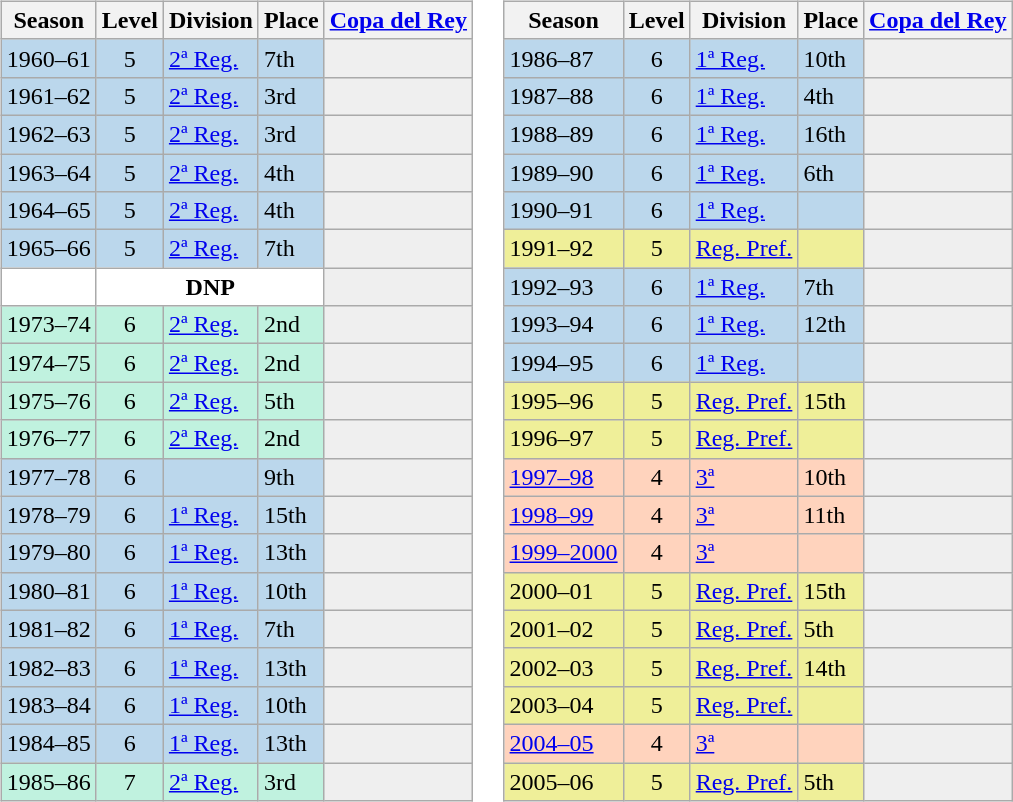<table>
<tr>
<td valign="top" width=0%><br><table class="wikitable">
<tr style="background:#f0f6fa;">
<th>Season</th>
<th>Level</th>
<th>Division</th>
<th>Place</th>
<th><a href='#'>Copa del Rey</a></th>
</tr>
<tr>
<td style="background:#BBD7EC;">1960–61</td>
<td style="background:#BBD7EC;" align="center">5</td>
<td style="background:#BBD7EC;"><a href='#'>2ª Reg.</a></td>
<td style="background:#BBD7EC;">7th</td>
<th style="background:#efefef;"></th>
</tr>
<tr>
<td style="background:#BBD7EC;">1961–62</td>
<td style="background:#BBD7EC;" align="center">5</td>
<td style="background:#BBD7EC;"><a href='#'>2ª Reg.</a></td>
<td style="background:#BBD7EC;">3rd</td>
<th style="background:#efefef;"></th>
</tr>
<tr>
<td style="background:#BBD7EC;">1962–63</td>
<td style="background:#BBD7EC;" align="center">5</td>
<td style="background:#BBD7EC;"><a href='#'>2ª Reg.</a></td>
<td style="background:#BBD7EC;">3rd</td>
<th style="background:#efefef;"></th>
</tr>
<tr>
<td style="background:#BBD7EC;">1963–64</td>
<td style="background:#BBD7EC;" align="center">5</td>
<td style="background:#BBD7EC;"><a href='#'>2ª Reg.</a></td>
<td style="background:#BBD7EC;">4th</td>
<th style="background:#efefef;"></th>
</tr>
<tr>
<td style="background:#BBD7EC;">1964–65</td>
<td style="background:#BBD7EC;" align="center">5</td>
<td style="background:#BBD7EC;"><a href='#'>2ª Reg.</a></td>
<td style="background:#BBD7EC;">4th</td>
<th style="background:#efefef;"></th>
</tr>
<tr>
<td style="background:#BBD7EC;">1965–66</td>
<td style="background:#BBD7EC;" align="center">5</td>
<td style="background:#BBD7EC;"><a href='#'>2ª Reg.</a></td>
<td style="background:#BBD7EC;">7th</td>
<th style="background:#efefef;"></th>
</tr>
<tr>
<td style="background:#FFFFFF;"></td>
<th style="background:#FFFFFF;" colspan="3">DNP</th>
<th style="background:#efefef;"></th>
</tr>
<tr>
<td style="background:#C0F2DF;">1973–74</td>
<td style="background:#C0F2DF;" align="center">6</td>
<td style="background:#C0F2DF;"><a href='#'>2ª Reg.</a></td>
<td style="background:#C0F2DF;">2nd</td>
<th style="background:#efefef;"></th>
</tr>
<tr>
<td style="background:#C0F2DF;">1974–75</td>
<td style="background:#C0F2DF;" align="center">6</td>
<td style="background:#C0F2DF;"><a href='#'>2ª Reg.</a></td>
<td style="background:#C0F2DF;">2nd</td>
<th style="background:#efefef;"></th>
</tr>
<tr>
<td style="background:#C0F2DF;">1975–76</td>
<td style="background:#C0F2DF;" align="center">6</td>
<td style="background:#C0F2DF;"><a href='#'>2ª Reg.</a></td>
<td style="background:#C0F2DF;">5th</td>
<th style="background:#efefef;"></th>
</tr>
<tr>
<td style="background:#C0F2DF;">1976–77</td>
<td style="background:#C0F2DF;" align="center">6</td>
<td style="background:#C0F2DF;"><a href='#'>2ª Reg.</a></td>
<td style="background:#C0F2DF;">2nd</td>
<th style="background:#efefef;"></th>
</tr>
<tr>
<td style="background:#BBD7EC;">1977–78</td>
<td style="background:#BBD7EC;" align="center">6</td>
<td style="background:#BBD7EC;"></td>
<td style="background:#BBD7EC;">9th</td>
<th style="background:#efefef;"></th>
</tr>
<tr>
<td style="background:#BBD7EC;">1978–79</td>
<td style="background:#BBD7EC;" align="center">6</td>
<td style="background:#BBD7EC;"><a href='#'>1ª Reg.</a></td>
<td style="background:#BBD7EC;">15th</td>
<th style="background:#efefef;"></th>
</tr>
<tr>
<td style="background:#BBD7EC;">1979–80</td>
<td style="background:#BBD7EC;" align="center">6</td>
<td style="background:#BBD7EC;"><a href='#'>1ª Reg.</a></td>
<td style="background:#BBD7EC;">13th</td>
<th style="background:#efefef;"></th>
</tr>
<tr>
<td style="background:#BBD7EC;">1980–81</td>
<td style="background:#BBD7EC;" align="center">6</td>
<td style="background:#BBD7EC;"><a href='#'>1ª Reg.</a></td>
<td style="background:#BBD7EC;">10th</td>
<th style="background:#efefef;"></th>
</tr>
<tr>
<td style="background:#BBD7EC;">1981–82</td>
<td style="background:#BBD7EC;" align="center">6</td>
<td style="background:#BBD7EC;"><a href='#'>1ª Reg.</a></td>
<td style="background:#BBD7EC;">7th</td>
<th style="background:#efefef;"></th>
</tr>
<tr>
<td style="background:#BBD7EC;">1982–83</td>
<td style="background:#BBD7EC;" align="center">6</td>
<td style="background:#BBD7EC;"><a href='#'>1ª Reg.</a></td>
<td style="background:#BBD7EC;">13th</td>
<th style="background:#efefef;"></th>
</tr>
<tr>
<td style="background:#BBD7EC;">1983–84</td>
<td style="background:#BBD7EC;" align="center">6</td>
<td style="background:#BBD7EC;"><a href='#'>1ª Reg.</a></td>
<td style="background:#BBD7EC;">10th</td>
<th style="background:#efefef;"></th>
</tr>
<tr>
<td style="background:#BBD7EC;">1984–85</td>
<td style="background:#BBD7EC;" align="center">6</td>
<td style="background:#BBD7EC;"><a href='#'>1ª Reg.</a></td>
<td style="background:#BBD7EC;">13th</td>
<th style="background:#efefef;"></th>
</tr>
<tr>
<td style="background:#C0F2DF;">1985–86</td>
<td style="background:#C0F2DF;" align="center">7</td>
<td style="background:#C0F2DF;"><a href='#'>2ª Reg.</a></td>
<td style="background:#C0F2DF;">3rd</td>
<th style="background:#efefef;"></th>
</tr>
</table>
</td>
<td valign="top" width=0%><br><table class="wikitable">
<tr style="background:#f0f6fa;">
<th>Season</th>
<th>Level</th>
<th>Division</th>
<th>Place</th>
<th><a href='#'>Copa del Rey</a></th>
</tr>
<tr>
<td style="background:#BBD7EC;">1986–87</td>
<td style="background:#BBD7EC;" align="center">6</td>
<td style="background:#BBD7EC;"><a href='#'>1ª Reg.</a></td>
<td style="background:#BBD7EC;">10th</td>
<th style="background:#efefef;"></th>
</tr>
<tr>
<td style="background:#BBD7EC;">1987–88</td>
<td style="background:#BBD7EC;" align="center">6</td>
<td style="background:#BBD7EC;"><a href='#'>1ª Reg.</a></td>
<td style="background:#BBD7EC;">4th</td>
<th style="background:#efefef;"></th>
</tr>
<tr>
<td style="background:#BBD7EC;">1988–89</td>
<td style="background:#BBD7EC;" align="center">6</td>
<td style="background:#BBD7EC;"><a href='#'>1ª Reg.</a></td>
<td style="background:#BBD7EC;">16th</td>
<th style="background:#efefef;"></th>
</tr>
<tr>
<td style="background:#BBD7EC;">1989–90</td>
<td style="background:#BBD7EC;" align="center">6</td>
<td style="background:#BBD7EC;"><a href='#'>1ª Reg.</a></td>
<td style="background:#BBD7EC;">6th</td>
<th style="background:#efefef;"></th>
</tr>
<tr>
<td style="background:#BBD7EC;">1990–91</td>
<td style="background:#BBD7EC;" align="center">6</td>
<td style="background:#BBD7EC;"><a href='#'>1ª Reg.</a></td>
<td style="background:#BBD7EC;"></td>
<th style="background:#efefef;"></th>
</tr>
<tr>
<td style="background:#EFEF99;">1991–92</td>
<td style="background:#EFEF99;" align="center">5</td>
<td style="background:#EFEF99;"><a href='#'>Reg. Pref.</a></td>
<td style="background:#EFEF99;"></td>
<th style="background:#efefef;"></th>
</tr>
<tr>
<td style="background:#BBD7EC;">1992–93</td>
<td style="background:#BBD7EC;" align="center">6</td>
<td style="background:#BBD7EC;"><a href='#'>1ª Reg.</a></td>
<td style="background:#BBD7EC;">7th</td>
<th style="background:#efefef;"></th>
</tr>
<tr>
<td style="background:#BBD7EC;">1993–94</td>
<td style="background:#BBD7EC;" align="center">6</td>
<td style="background:#BBD7EC;"><a href='#'>1ª Reg.</a></td>
<td style="background:#BBD7EC;">12th</td>
<th style="background:#efefef;"></th>
</tr>
<tr>
<td style="background:#BBD7EC;">1994–95</td>
<td style="background:#BBD7EC;" align="center">6</td>
<td style="background:#BBD7EC;"><a href='#'>1ª Reg.</a></td>
<td style="background:#BBD7EC;"></td>
<th style="background:#efefef;"></th>
</tr>
<tr>
<td style="background:#EFEF99;">1995–96</td>
<td style="background:#EFEF99;" align="center">5</td>
<td style="background:#EFEF99;"><a href='#'>Reg. Pref.</a></td>
<td style="background:#EFEF99;">15th</td>
<th style="background:#efefef;"></th>
</tr>
<tr>
<td style="background:#EFEF99;">1996–97</td>
<td style="background:#EFEF99;" align="center">5</td>
<td style="background:#EFEF99;"><a href='#'>Reg. Pref.</a></td>
<td style="background:#EFEF99;"></td>
<th style="background:#efefef;"></th>
</tr>
<tr>
<td style="background:#FFD3BD;"><a href='#'>1997–98</a></td>
<td style="background:#FFD3BD;" align="center">4</td>
<td style="background:#FFD3BD;"><a href='#'>3ª</a></td>
<td style="background:#FFD3BD;">10th</td>
<td style="background:#efefef;"></td>
</tr>
<tr>
<td style="background:#FFD3BD;"><a href='#'>1998–99</a></td>
<td style="background:#FFD3BD;" align="center">4</td>
<td style="background:#FFD3BD;"><a href='#'>3ª</a></td>
<td style="background:#FFD3BD;">11th</td>
<td style="background:#efefef;"></td>
</tr>
<tr>
<td style="background:#FFD3BD;"><a href='#'>1999–2000</a></td>
<td style="background:#FFD3BD;" align="center">4</td>
<td style="background:#FFD3BD;"><a href='#'>3ª</a></td>
<td style="background:#FFD3BD;"></td>
<td style="background:#efefef;"></td>
</tr>
<tr>
<td style="background:#EFEF99;">2000–01</td>
<td style="background:#EFEF99;" align="center">5</td>
<td style="background:#EFEF99;"><a href='#'>Reg. Pref.</a></td>
<td style="background:#EFEF99;">15th</td>
<th style="background:#efefef;"></th>
</tr>
<tr>
<td style="background:#EFEF99;">2001–02</td>
<td style="background:#EFEF99;" align="center">5</td>
<td style="background:#EFEF99;"><a href='#'>Reg. Pref.</a></td>
<td style="background:#EFEF99;">5th</td>
<th style="background:#efefef;"></th>
</tr>
<tr>
<td style="background:#EFEF99;">2002–03</td>
<td style="background:#EFEF99;" align="center">5</td>
<td style="background:#EFEF99;"><a href='#'>Reg. Pref.</a></td>
<td style="background:#EFEF99;">14th</td>
<th style="background:#efefef;"></th>
</tr>
<tr>
<td style="background:#EFEF99;">2003–04</td>
<td style="background:#EFEF99;" align="center">5</td>
<td style="background:#EFEF99;"><a href='#'>Reg. Pref.</a></td>
<td style="background:#EFEF99;"></td>
<th style="background:#efefef;"></th>
</tr>
<tr>
<td style="background:#FFD3BD;"><a href='#'>2004–05</a></td>
<td style="background:#FFD3BD;" align="center">4</td>
<td style="background:#FFD3BD;"><a href='#'>3ª</a></td>
<td style="background:#FFD3BD;"></td>
<td style="background:#efefef;"></td>
</tr>
<tr>
<td style="background:#EFEF99;">2005–06</td>
<td style="background:#EFEF99;" align="center">5</td>
<td style="background:#EFEF99;"><a href='#'>Reg. Pref.</a></td>
<td style="background:#EFEF99;">5th</td>
<th style="background:#efefef;"></th>
</tr>
</table>
</td>
</tr>
</table>
